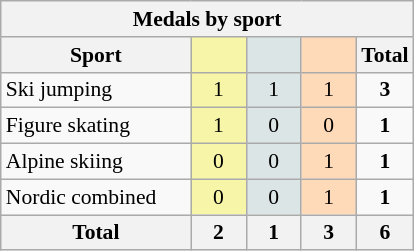<table class="wikitable" style="font-size:90%; text-align:center;">
<tr>
<th colspan=5>Medals by sport</th>
</tr>
<tr>
<th width=120>Sport</th>
<th scope="col" width=30 style="background:#F7F6A8;"></th>
<th scope="col" width=30 style="background:#DCE5E5;"></th>
<th scope="col" width=30 style="background:#FFDAB9;"></th>
<th width=30>Total</th>
</tr>
<tr>
<td align=left>Ski jumping</td>
<td style="background:#F7F6A8;">1</td>
<td style="background:#DCE5E5;">1</td>
<td style="background:#FFDAB9;">1</td>
<td><strong>3</strong></td>
</tr>
<tr>
<td align=left>Figure skating</td>
<td style="background:#F7F6A8;">1</td>
<td style="background:#DCE5E5;">0</td>
<td style="background:#FFDAB9;">0</td>
<td><strong>1</strong></td>
</tr>
<tr>
<td align=left>Alpine skiing</td>
<td style="background:#F7F6A8;">0</td>
<td style="background:#DCE5E5;">0</td>
<td style="background:#FFDAB9;">1</td>
<td><strong>1</strong></td>
</tr>
<tr>
<td align=left>Nordic combined</td>
<td style="background:#F7F6A8;">0</td>
<td style="background:#DCE5E5;">0</td>
<td style="background:#FFDAB9;">1</td>
<td><strong>1</strong></td>
</tr>
<tr class="sortbottom">
<th>Total</th>
<th>2</th>
<th>1</th>
<th>3</th>
<th>6</th>
</tr>
</table>
